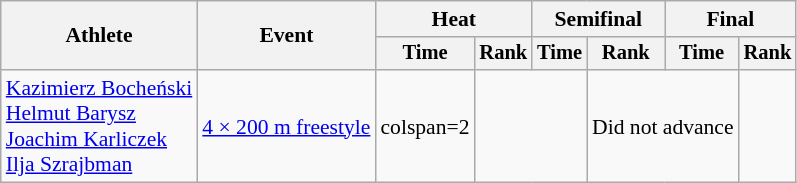<table class=wikitable style="font-size:90%">
<tr>
<th rowspan="2">Athlete</th>
<th rowspan="2">Event</th>
<th colspan="2">Heat</th>
<th colspan="2">Semifinal</th>
<th colspan="2">Final</th>
</tr>
<tr style="font-size:95%">
<th>Time</th>
<th>Rank</th>
<th>Time</th>
<th>Rank</th>
<th>Time</th>
<th>Rank</th>
</tr>
<tr align=center>
<td align=left rowspan=1><a href='#'>Kazimierz Bocheński</a><br><a href='#'>Helmut Barysz</a><br><a href='#'>Joachim Karliczek</a><br><a href='#'>Ilja Szrajbman</a></td>
<td align=left><a href='#'>4 × 200 m freestyle</a></td>
<td>colspan=2 </td>
<td colspan=2></td>
<td colspan=2>Did not advance</td>
</tr>
</table>
